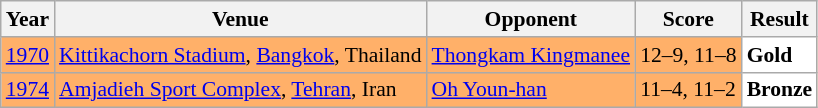<table class="sortable wikitable" style="font-size: 90%;">
<tr>
<th>Year</th>
<th>Venue</th>
<th>Opponent</th>
<th>Score</th>
<th>Result</th>
</tr>
<tr style="background:#FFB069">
<td align="center"><a href='#'>1970</a></td>
<td align="left"><a href='#'>Kittikachorn Stadium</a>, <a href='#'>Bangkok</a>, Thailand</td>
<td align="left"> <a href='#'>Thongkam Kingmanee</a></td>
<td align="left">12–9, 11–8</td>
<td style="text-align:left; background:white"> <strong>Gold</strong></td>
</tr>
<tr style="background:#FFB069">
<td align="center"><a href='#'>1974</a></td>
<td align="left"><a href='#'>Amjadieh Sport Complex</a>, <a href='#'>Tehran</a>, Iran</td>
<td align="left"> <a href='#'>Oh Youn-han</a></td>
<td align="left">11–4, 11–2</td>
<td style="text-align:left; background:white"> <strong>Bronze</strong></td>
</tr>
</table>
